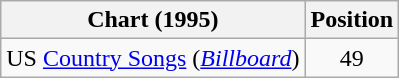<table class="wikitable sortable">
<tr>
<th scope="col">Chart (1995)</th>
<th scope="col">Position</th>
</tr>
<tr>
<td>US <a href='#'>Country Songs</a> (<em><a href='#'>Billboard</a></em>)</td>
<td align="center">49</td>
</tr>
</table>
